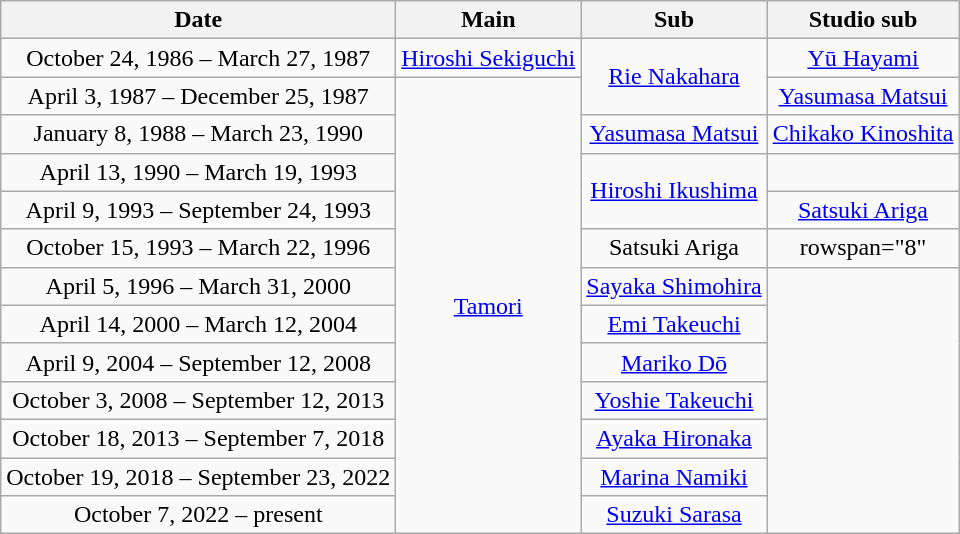<table class="wikitable" style="text-align:center">
<tr>
<th>Date</th>
<th>Main</th>
<th>Sub</th>
<th>Studio sub</th>
</tr>
<tr>
<td>October 24, 1986 – March 27, 1987</td>
<td><a href='#'>Hiroshi Sekiguchi</a></td>
<td rowspan="2"><a href='#'>Rie Nakahara</a></td>
<td><a href='#'>Yū Hayami</a></td>
</tr>
<tr>
<td>April 3, 1987 – December 25, 1987</td>
<td rowspan="12"><a href='#'>Tamori</a></td>
<td><a href='#'>Yasumasa Matsui</a></td>
</tr>
<tr>
<td>January 8, 1988 – March 23, 1990</td>
<td><a href='#'>Yasumasa Matsui</a></td>
<td><a href='#'>Chikako Kinoshita</a></td>
</tr>
<tr>
<td>April 13, 1990 – March 19, 1993</td>
<td rowspan="2"><a href='#'>Hiroshi Ikushima</a></td>
<td></td>
</tr>
<tr>
<td>April 9, 1993 – September 24, 1993</td>
<td><a href='#'>Satsuki Ariga</a></td>
</tr>
<tr>
<td>October 15, 1993 – March 22, 1996</td>
<td>Satsuki Ariga</td>
<td>rowspan="8" </td>
</tr>
<tr>
<td>April 5, 1996 – March 31, 2000</td>
<td><a href='#'>Sayaka Shimohira</a></td>
</tr>
<tr>
<td>April 14, 2000 – March 12, 2004</td>
<td><a href='#'>Emi Takeuchi</a></td>
</tr>
<tr>
<td>April 9, 2004 – September 12, 2008</td>
<td><a href='#'>Mariko Dō</a></td>
</tr>
<tr>
<td>October 3, 2008 – September 12, 2013</td>
<td><a href='#'>Yoshie Takeuchi</a></td>
</tr>
<tr>
<td>October 18, 2013 – September 7, 2018</td>
<td><a href='#'>Ayaka Hironaka</a></td>
</tr>
<tr>
<td>October 19, 2018 – September 23, 2022</td>
<td><a href='#'>Marina Namiki</a></td>
</tr>
<tr>
<td>October 7, 2022 – present</td>
<td><a href='#'>Suzuki Sarasa</a></td>
</tr>
</table>
